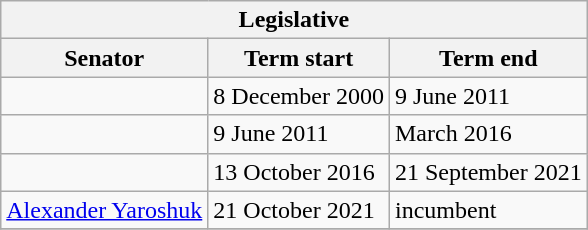<table class="wikitable sortable">
<tr>
<th colspan=3>Legislative</th>
</tr>
<tr>
<th>Senator</th>
<th>Term start</th>
<th>Term end</th>
</tr>
<tr>
<td></td>
<td>8 December 2000</td>
<td>9 June 2011</td>
</tr>
<tr>
<td></td>
<td>9 June 2011</td>
<td>March 2016</td>
</tr>
<tr>
<td></td>
<td>13 October 2016</td>
<td>21 September 2021</td>
</tr>
<tr>
<td><a href='#'>Alexander Yaroshuk</a></td>
<td>21 October 2021</td>
<td>incumbent</td>
</tr>
<tr>
</tr>
</table>
